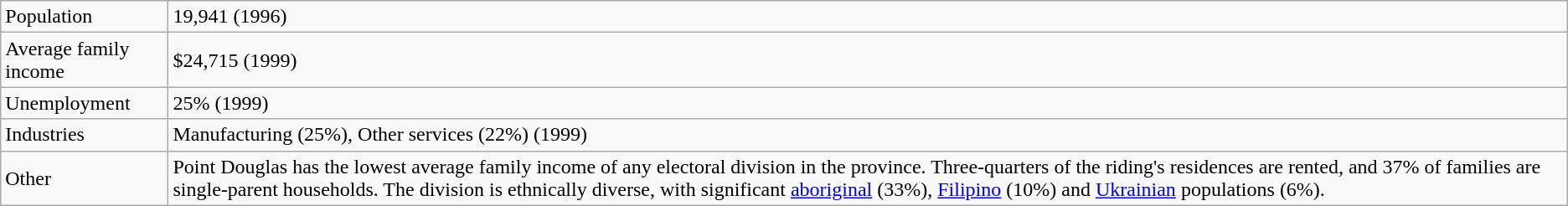<table class="wikitable">
<tr>
<td>Population</td>
<td>19,941 (1996)</td>
</tr>
<tr>
<td>Average family income</td>
<td>$24,715 (1999)</td>
</tr>
<tr>
<td>Unemployment</td>
<td>25% (1999)</td>
</tr>
<tr>
<td>Industries</td>
<td>Manufacturing (25%), Other services (22%) (1999)</td>
</tr>
<tr>
<td>Other</td>
<td>Point Douglas has the lowest average family income of any electoral division in the province.  Three-quarters of the riding's residences are rented, and 37% of families are single-parent households.  The division is ethnically diverse, with significant <a href='#'>aboriginal</a> (33%), <a href='#'>Filipino</a> (10%) and <a href='#'>Ukrainian</a> populations (6%).</td>
</tr>
</table>
